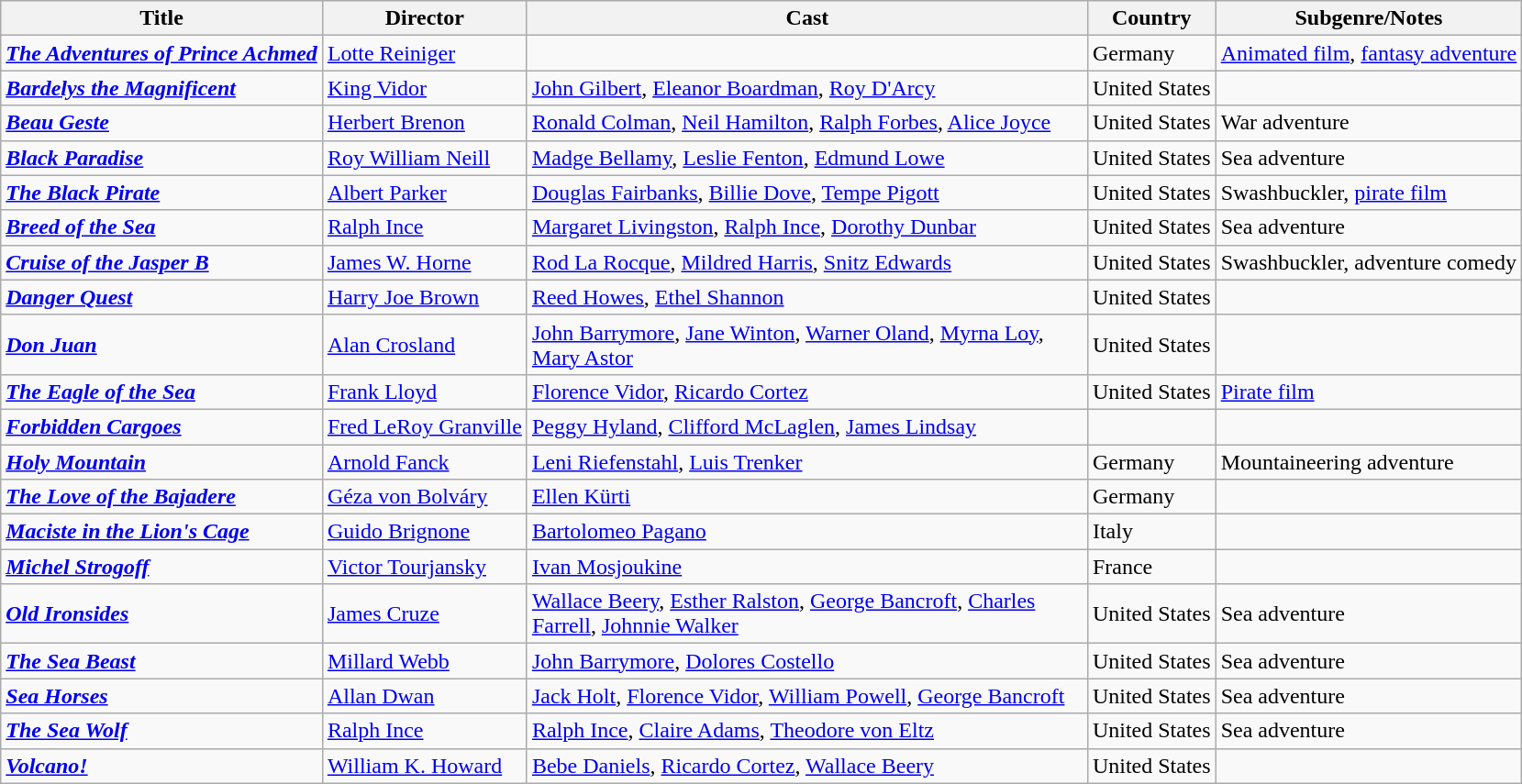<table class="wikitable">
<tr>
<th>Title</th>
<th>Director</th>
<th style="width: 400px;">Cast</th>
<th>Country</th>
<th>Subgenre/Notes</th>
</tr>
<tr>
<td><strong><em><a href='#'>The Adventures of Prince Achmed</a></em></strong></td>
<td><a href='#'>Lotte Reiniger</a></td>
<td></td>
<td>Germany</td>
<td><a href='#'>Animated film</a>, <a href='#'>fantasy adventure</a></td>
</tr>
<tr>
<td><strong><em><a href='#'>Bardelys the Magnificent</a></em></strong></td>
<td><a href='#'>King Vidor</a></td>
<td><a href='#'>John Gilbert</a>, <a href='#'>Eleanor Boardman</a>, <a href='#'>Roy D'Arcy</a></td>
<td>United States</td>
<td></td>
</tr>
<tr>
<td><strong><em><a href='#'>Beau Geste</a></em></strong></td>
<td><a href='#'>Herbert Brenon</a></td>
<td><a href='#'>Ronald Colman</a>, <a href='#'>Neil Hamilton</a>, <a href='#'>Ralph Forbes</a>, <a href='#'>Alice Joyce</a></td>
<td>United States</td>
<td>War adventure</td>
</tr>
<tr>
<td><strong><em><a href='#'>Black Paradise</a></em></strong></td>
<td><a href='#'>Roy William Neill</a></td>
<td><a href='#'>Madge Bellamy</a>, <a href='#'>Leslie Fenton</a>, <a href='#'>Edmund Lowe</a></td>
<td>United States</td>
<td>Sea adventure</td>
</tr>
<tr>
<td><strong><em><a href='#'>The Black Pirate</a></em></strong></td>
<td><a href='#'>Albert Parker</a></td>
<td><a href='#'>Douglas Fairbanks</a>, <a href='#'>Billie Dove</a>, <a href='#'>Tempe Pigott</a></td>
<td>United States</td>
<td>Swashbuckler, <a href='#'>pirate film</a></td>
</tr>
<tr>
<td><strong><em><a href='#'>Breed of the Sea</a></em></strong></td>
<td><a href='#'>Ralph Ince</a></td>
<td><a href='#'>Margaret Livingston</a>, <a href='#'>Ralph Ince</a>, <a href='#'>Dorothy Dunbar</a></td>
<td>United States</td>
<td>Sea adventure</td>
</tr>
<tr>
<td><strong><em><a href='#'>Cruise of the Jasper B</a></em></strong></td>
<td><a href='#'>James W. Horne</a></td>
<td><a href='#'>Rod La Rocque</a>, <a href='#'>Mildred Harris</a>, <a href='#'>Snitz Edwards</a></td>
<td>United States</td>
<td>Swashbuckler, adventure comedy</td>
</tr>
<tr>
<td><strong><em><a href='#'>Danger Quest</a></em></strong></td>
<td><a href='#'>Harry Joe Brown</a></td>
<td><a href='#'>Reed Howes</a>, <a href='#'>Ethel Shannon</a></td>
<td>United States</td>
<td></td>
</tr>
<tr>
<td><strong><em><a href='#'>Don Juan</a></em></strong></td>
<td><a href='#'>Alan Crosland</a></td>
<td><a href='#'>John Barrymore</a>, <a href='#'>Jane Winton</a>, <a href='#'>Warner Oland</a>, <a href='#'>Myrna Loy</a>, <a href='#'>Mary Astor</a></td>
<td>United States</td>
<td></td>
</tr>
<tr>
<td><strong><em><a href='#'>The Eagle of the Sea</a></em></strong></td>
<td><a href='#'>Frank Lloyd</a></td>
<td><a href='#'>Florence Vidor</a>, <a href='#'>Ricardo Cortez</a></td>
<td>United States</td>
<td><a href='#'>Pirate film</a></td>
</tr>
<tr>
<td><strong><em><a href='#'>Forbidden Cargoes</a></em></strong></td>
<td><a href='#'>Fred LeRoy Granville</a></td>
<td><a href='#'>Peggy Hyland</a>, <a href='#'>Clifford McLaglen</a>, <a href='#'>James Lindsay</a></td>
<td></td>
<td></td>
</tr>
<tr>
<td><strong><em><a href='#'>Holy Mountain</a></em></strong></td>
<td><a href='#'>Arnold Fanck</a></td>
<td><a href='#'>Leni Riefenstahl</a>, <a href='#'>Luis Trenker</a></td>
<td>Germany</td>
<td>Mountaineering adventure</td>
</tr>
<tr>
<td><strong><em><a href='#'>The Love of the Bajadere</a></em></strong></td>
<td><a href='#'>Géza von Bolváry</a></td>
<td><a href='#'>Ellen Kürti</a></td>
<td>Germany</td>
<td></td>
</tr>
<tr>
<td><strong><em><a href='#'>Maciste in the Lion's Cage</a></em></strong></td>
<td><a href='#'>Guido Brignone</a></td>
<td><a href='#'>Bartolomeo Pagano</a></td>
<td>Italy</td>
<td></td>
</tr>
<tr>
<td><strong><em><a href='#'>Michel Strogoff</a></em></strong></td>
<td><a href='#'>Victor Tourjansky</a></td>
<td><a href='#'>Ivan Mosjoukine</a></td>
<td>France</td>
<td></td>
</tr>
<tr>
<td><strong><em><a href='#'>Old Ironsides</a></em></strong></td>
<td><a href='#'>James Cruze</a></td>
<td><a href='#'>Wallace Beery</a>, <a href='#'>Esther Ralston</a>, <a href='#'>George Bancroft</a>, <a href='#'>Charles Farrell</a>, <a href='#'>Johnnie Walker</a></td>
<td>United States</td>
<td>Sea adventure</td>
</tr>
<tr>
<td><strong><em><a href='#'>The Sea Beast</a></em></strong></td>
<td><a href='#'>Millard Webb</a></td>
<td><a href='#'>John Barrymore</a>, <a href='#'>Dolores Costello</a></td>
<td>United States</td>
<td>Sea adventure</td>
</tr>
<tr>
<td><strong><em><a href='#'>Sea Horses</a></em></strong></td>
<td><a href='#'>Allan Dwan</a></td>
<td><a href='#'>Jack Holt</a>, <a href='#'>Florence Vidor</a>, <a href='#'>William Powell</a>, <a href='#'>George Bancroft</a></td>
<td>United States</td>
<td>Sea adventure</td>
</tr>
<tr>
<td><strong><em><a href='#'>The Sea Wolf</a></em></strong></td>
<td><a href='#'>Ralph Ince</a></td>
<td><a href='#'>Ralph Ince</a>, <a href='#'>Claire Adams</a>, <a href='#'>Theodore von Eltz</a></td>
<td>United States</td>
<td>Sea adventure</td>
</tr>
<tr>
<td><strong><em><a href='#'>Volcano!</a></em></strong></td>
<td><a href='#'>William K. Howard</a></td>
<td><a href='#'>Bebe Daniels</a>, <a href='#'>Ricardo Cortez</a>, <a href='#'>Wallace Beery</a></td>
<td>United States</td>
<td></td>
</tr>
</table>
